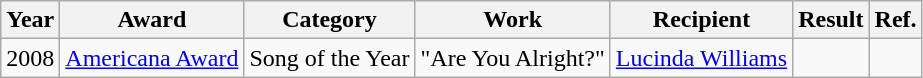<table class="wikitable">
<tr>
<th>Year</th>
<th>Award</th>
<th>Category</th>
<th>Work</th>
<th>Recipient</th>
<th>Result</th>
<th>Ref.</th>
</tr>
<tr>
<td align="left">2008</td>
<td align="left"><a href='#'>Americana Award</a></td>
<td>Song of the Year</td>
<td align="left">"Are You Alright?"</td>
<td><a href='#'>Lucinda Williams</a></td>
<td></td>
<td align="center"></td>
</tr>
</table>
